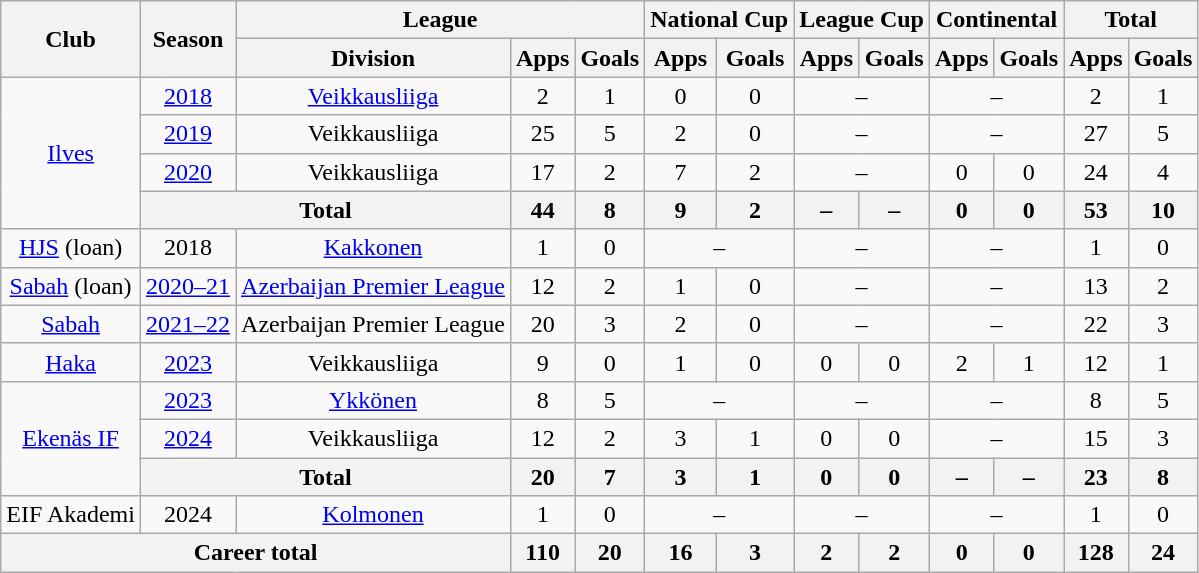<table class="wikitable" style="text-align:center">
<tr>
<th rowspan="2">Club</th>
<th rowspan="2">Season</th>
<th colspan="3">League</th>
<th colspan="2">National Cup</th>
<th colspan="2">League Cup</th>
<th colspan="2">Continental</th>
<th colspan="2">Total</th>
</tr>
<tr>
<th>Division</th>
<th>Apps</th>
<th>Goals</th>
<th>Apps</th>
<th>Goals</th>
<th>Apps</th>
<th>Goals</th>
<th>Apps</th>
<th>Goals</th>
<th>Apps</th>
<th>Goals</th>
</tr>
<tr>
<td rowspan="4"><a href='#'>Ilves</a></td>
<td><a href='#'>2018</a></td>
<td><a href='#'>Veikkausliiga</a></td>
<td>2</td>
<td>1</td>
<td>0</td>
<td>0</td>
<td colspan="2">–</td>
<td colspan="2">–</td>
<td>2</td>
<td>1</td>
</tr>
<tr>
<td><a href='#'>2019</a></td>
<td>Veikkausliiga</td>
<td>25</td>
<td>5</td>
<td>2</td>
<td>0</td>
<td colspan="2">–</td>
<td colspan="2">–</td>
<td>27</td>
<td>5</td>
</tr>
<tr>
<td><a href='#'>2020</a></td>
<td>Veikkausliiga</td>
<td>17</td>
<td>2</td>
<td>7</td>
<td>2</td>
<td colspan="2">–</td>
<td>0</td>
<td>0</td>
<td>24</td>
<td>4</td>
</tr>
<tr>
<th colspan="2">Total</th>
<th>44</th>
<th>8</th>
<th>9</th>
<th>2</th>
<th>–</th>
<th>–</th>
<th>0</th>
<th>0</th>
<th>53</th>
<th>10</th>
</tr>
<tr>
<td><a href='#'>HJS</a> (loan)</td>
<td>2018</td>
<td><a href='#'>Kakkonen</a></td>
<td>1</td>
<td>0</td>
<td colspan="2">–</td>
<td colspan="2">–</td>
<td colspan="2">–</td>
<td>1</td>
<td>0</td>
</tr>
<tr>
<td><a href='#'>Sabah</a> (loan)</td>
<td><a href='#'>2020–21</a></td>
<td><a href='#'>Azerbaijan Premier League</a></td>
<td>12</td>
<td>2</td>
<td>1</td>
<td>0</td>
<td colspan="2">–</td>
<td colspan="2">–</td>
<td>13</td>
<td>2</td>
</tr>
<tr>
<td><a href='#'>Sabah</a></td>
<td><a href='#'>2021–22</a></td>
<td>Azerbaijan Premier League</td>
<td>20</td>
<td>3</td>
<td>2</td>
<td>0</td>
<td colspan="2">–</td>
<td colspan="2">–</td>
<td>22</td>
<td>3</td>
</tr>
<tr>
<td><a href='#'>Haka</a></td>
<td><a href='#'>2023</a></td>
<td>Veikkausliiga</td>
<td>9</td>
<td>0</td>
<td>1</td>
<td>0</td>
<td>0</td>
<td>0</td>
<td>2</td>
<td>1</td>
<td>12</td>
<td>1</td>
</tr>
<tr>
<td rowspan="3"><a href='#'>Ekenäs IF</a></td>
<td><a href='#'>2023</a></td>
<td><a href='#'>Ykkönen</a></td>
<td>8</td>
<td>5</td>
<td colspan="2">–</td>
<td colspan="2">–</td>
<td colspan="2">–</td>
<td>8</td>
<td>5</td>
</tr>
<tr>
<td><a href='#'>2024</a></td>
<td>Veikkausliiga</td>
<td>12</td>
<td>2</td>
<td>3</td>
<td>1</td>
<td>0</td>
<td>0</td>
<td colspan="2">–</td>
<td>15</td>
<td>3</td>
</tr>
<tr>
<th colspan="2">Total</th>
<th>20</th>
<th>7</th>
<th>3</th>
<th>1</th>
<th>0</th>
<th>0</th>
<th>–</th>
<th>–</th>
<th>23</th>
<th>8</th>
</tr>
<tr>
<td>EIF Akademi</td>
<td>2024</td>
<td><a href='#'>Kolmonen</a></td>
<td>1</td>
<td>0</td>
<td colspan="2">–</td>
<td colspan="2">–</td>
<td colspan="2">–</td>
<td>1</td>
<td>0</td>
</tr>
<tr>
<th colspan="3">Career total</th>
<th>110</th>
<th>20</th>
<th>16</th>
<th>3</th>
<th>2</th>
<th>2</th>
<th>0</th>
<th>0</th>
<th>128</th>
<th>24</th>
</tr>
</table>
